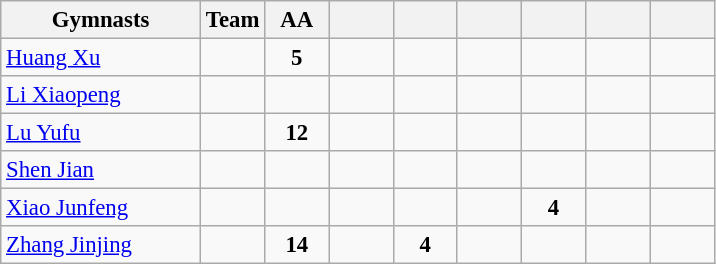<table class="wikitable sortable collapsible autocollapse plainrowheaders" style="text-align:center; font-size:95%;">
<tr>
<th width=28% class=unsortable>Gymnasts</th>
<th width=9% class=unsortable>Team</th>
<th width=9% class=unsortable>AA</th>
<th width=9% class=unsortable></th>
<th width=9% class=unsortable></th>
<th width=9% class=unsortable></th>
<th width=9% class=unsortable></th>
<th width=9% class=unsortable></th>
<th width=9% class=unsortable></th>
</tr>
<tr>
<td align=left><a href='#'>Huang Xu</a></td>
<td></td>
<td><strong>5</strong></td>
<td></td>
<td></td>
<td></td>
<td></td>
<td></td>
<td></td>
</tr>
<tr>
<td align=left><a href='#'>Li Xiaopeng</a></td>
<td></td>
<td></td>
<td></td>
<td></td>
<td></td>
<td></td>
<td></td>
<td></td>
</tr>
<tr>
<td align=left><a href='#'>Lu Yufu</a></td>
<td></td>
<td><strong>12</strong></td>
<td></td>
<td></td>
<td></td>
<td></td>
<td></td>
<td></td>
</tr>
<tr>
<td align=left><a href='#'>Shen Jian</a></td>
<td></td>
<td></td>
<td></td>
<td></td>
<td></td>
<td></td>
<td></td>
<td></td>
</tr>
<tr>
<td align=left><a href='#'>Xiao Junfeng</a></td>
<td></td>
<td></td>
<td></td>
<td></td>
<td></td>
<td><strong>4</strong></td>
<td></td>
<td></td>
</tr>
<tr>
<td align=left><a href='#'>Zhang Jinjing</a></td>
<td></td>
<td><strong>14</strong></td>
<td></td>
<td><strong>4</strong></td>
<td></td>
<td></td>
<td></td>
<td></td>
</tr>
</table>
